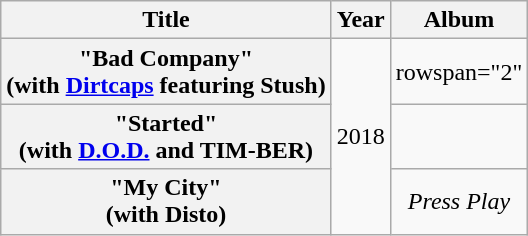<table class="wikitable plainrowheaders" style="text-align:center;" border="1">
<tr>
<th scope="col">Title</th>
<th scope="col">Year</th>
<th scope="col">Album</th>
</tr>
<tr>
<th scope="row">"Bad Company"<br><span>(with <a href='#'>Dirtcaps</a> featuring Stush)</span></th>
<td rowspan="3">2018</td>
<td>rowspan="2" </td>
</tr>
<tr>
<th scope="row">"Started" <br><span>(with <a href='#'>D.O.D.</a> and TIM-BER)</span></th>
</tr>
<tr>
<th scope="row">"My City" <br><span>(with Disto)</span></th>
<td><em>Press Play</em></td>
</tr>
</table>
